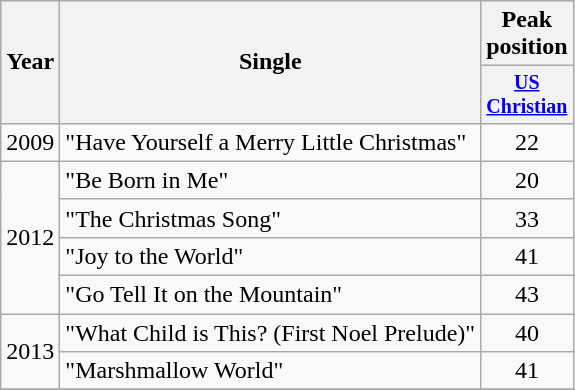<table class="wikitable" style="text-align:center;">
<tr>
<th rowspan="2">Year</th>
<th rowspan="2">Single</th>
<th colspan="1">Peak position</th>
</tr>
<tr style="font-size:smaller;">
<th width="45"><a href='#'>US Christian</a><br></th>
</tr>
<tr>
<td>2009</td>
<td align="left">"Have Yourself a Merry Little Christmas"</td>
<td>22</td>
</tr>
<tr>
<td rowspan="4">2012</td>
<td align="left">"Be Born in Me"</td>
<td>20</td>
</tr>
<tr>
<td align="left">"The Christmas Song"</td>
<td>33</td>
</tr>
<tr>
<td align="left">"Joy to the World"</td>
<td>41</td>
</tr>
<tr>
<td align="left">"Go Tell It on the Mountain"</td>
<td>43</td>
</tr>
<tr>
<td rowspan="2">2013</td>
<td align="left">"What Child is This? (First Noel Prelude)"</td>
<td>40</td>
</tr>
<tr>
<td align="left">"Marshmallow World"</td>
<td>41</td>
</tr>
<tr>
</tr>
</table>
